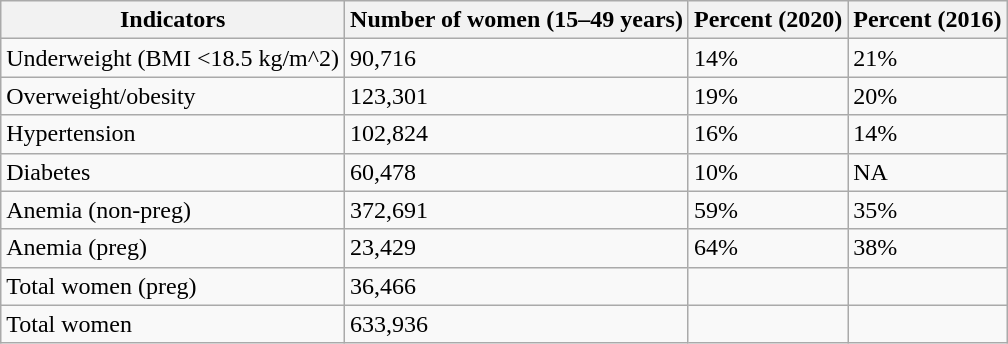<table class="wikitable sortable">
<tr>
<th>Indicators</th>
<th>Number of women (15–49 years)</th>
<th>Percent (2020)</th>
<th>Percent (2016)</th>
</tr>
<tr>
<td>Underweight (BMI <18.5 kg/m^2)</td>
<td>90,716</td>
<td>14%</td>
<td>21%</td>
</tr>
<tr>
<td>Overweight/obesity</td>
<td>123,301</td>
<td>19%</td>
<td>20%</td>
</tr>
<tr>
<td>Hypertension</td>
<td>102,824</td>
<td>16%</td>
<td>14%</td>
</tr>
<tr>
<td>Diabetes</td>
<td>60,478</td>
<td>10%</td>
<td>NA</td>
</tr>
<tr>
<td>Anemia (non-preg)</td>
<td>372,691</td>
<td>59%</td>
<td>35%</td>
</tr>
<tr>
<td>Anemia (preg)</td>
<td>23,429</td>
<td>64%</td>
<td>38%</td>
</tr>
<tr>
<td>Total women (preg)</td>
<td>36,466</td>
<td></td>
<td></td>
</tr>
<tr>
<td>Total women</td>
<td>633,936</td>
<td></td>
<td></td>
</tr>
</table>
